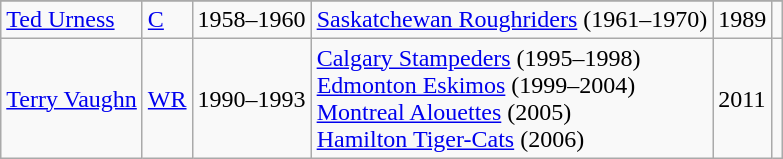<table class="wikitable">
<tr>
</tr>
<tr>
<td><a href='#'>Ted Urness</a></td>
<td><a href='#'>C</a></td>
<td>1958–1960</td>
<td><a href='#'>Saskatchewan Roughriders</a> (1961–1970)</td>
<td>1989</td>
<td></td>
</tr>
<tr>
<td><a href='#'>Terry Vaughn</a></td>
<td><a href='#'>WR</a></td>
<td>1990–1993</td>
<td><a href='#'>Calgary Stampeders</a> (1995–1998)<br><a href='#'>Edmonton Eskimos</a> (1999–2004)<br><a href='#'>Montreal Alouettes</a> (2005)<br><a href='#'>Hamilton Tiger-Cats</a> (2006)</td>
<td>2011</td>
<td></td>
</tr>
</table>
